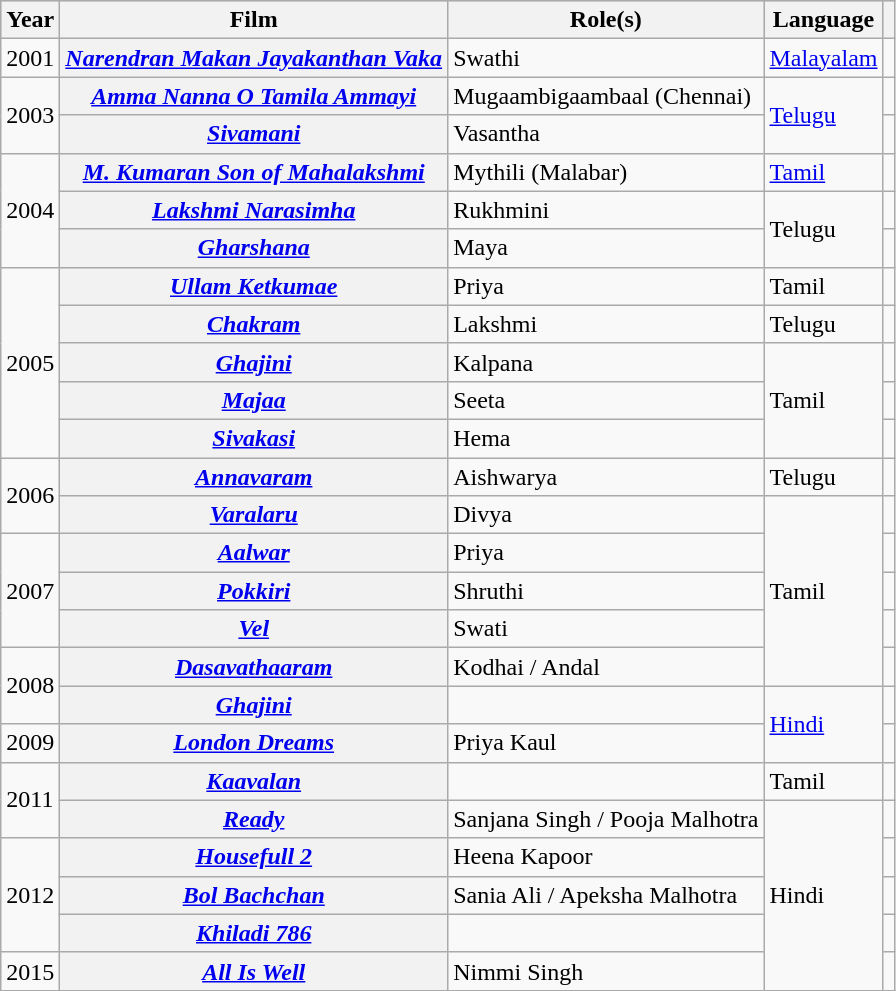<table class="wikitable sortable plainrowheaders">
<tr style="background:#ccc; text-align:center;">
<th scope="col">Year</th>
<th scope="col">Film</th>
<th scope="col">Role(s)</th>
<th scope="col">Language</th>
<th class="unsortable"></th>
</tr>
<tr>
<td>2001</td>
<th scope="row"><em><a href='#'>Narendran Makan Jayakanthan Vaka</a></em></th>
<td>Swathi</td>
<td><a href='#'>Malayalam</a></td>
<td style="text-align:center;"><br></td>
</tr>
<tr>
<td rowspan="2">2003</td>
<th scope="row"><em><a href='#'>Amma Nanna O Tamila Ammayi</a></em></th>
<td>Mugaambigaambaal (Chennai)</td>
<td rowspan="2"><a href='#'>Telugu</a></td>
<td style="text-align:center;"><br></td>
</tr>
<tr>
<th scope="row"><em><a href='#'>Sivamani</a></em></th>
<td>Vasantha</td>
<td style="text-align:center;"><br></td>
</tr>
<tr>
<td rowspan="3">2004</td>
<th scope="row"><em><a href='#'>M. Kumaran Son of Mahalakshmi</a></em></th>
<td>Mythili (Malabar)</td>
<td><a href='#'>Tamil</a></td>
<td style="text-align:center;"></td>
</tr>
<tr>
<th scope="row"><em><a href='#'>Lakshmi Narasimha</a></em></th>
<td>Rukhmini</td>
<td rowspan="2">Telugu</td>
<td style="text-align:center;"></td>
</tr>
<tr>
<th scope="row"><em><a href='#'>Gharshana</a></em></th>
<td>Maya</td>
<td style="text-align:center;"></td>
</tr>
<tr>
<td rowspan="5">2005</td>
<th scope="row"><em><a href='#'>Ullam Ketkumae</a></em></th>
<td>Priya</td>
<td>Tamil</td>
<td style="text-align:center;"></td>
</tr>
<tr>
<th scope="row"><em><a href='#'>Chakram</a></em></th>
<td>Lakshmi</td>
<td>Telugu</td>
<td style="text-align:center;"></td>
</tr>
<tr>
<th scope="row"><em><a href='#'>Ghajini</a></em></th>
<td>Kalpana</td>
<td rowspan="3">Tamil</td>
<td style="text-align:center;"></td>
</tr>
<tr>
<th scope="row"><em><a href='#'>Majaa</a></em></th>
<td>Seeta</td>
<td style="text-align:center;"></td>
</tr>
<tr>
<th scope="row"><em><a href='#'>Sivakasi</a></em></th>
<td>Hema</td>
<td style="text-align:center;"></td>
</tr>
<tr>
<td rowspan="2">2006</td>
<th scope="row"><em><a href='#'>Annavaram</a></em></th>
<td>Aishwarya</td>
<td>Telugu</td>
<td style="text-align:center;"></td>
</tr>
<tr>
<th scope="row"><em><a href='#'>Varalaru</a></em></th>
<td>Divya</td>
<td rowspan="5">Tamil</td>
<td style="text-align:center;"></td>
</tr>
<tr>
<td rowspan="3">2007</td>
<th scope="row"><em><a href='#'>Aalwar</a></em></th>
<td>Priya</td>
<td style="text-align:center;"></td>
</tr>
<tr>
<th scope="row"><em><a href='#'>Pokkiri</a></em></th>
<td>Shruthi</td>
<td style="text-align:center;"></td>
</tr>
<tr>
<th scope="row"><em><a href='#'>Vel</a></em></th>
<td>Swati</td>
<td style="text-align:center;"></td>
</tr>
<tr>
<td rowspan="2">2008</td>
<th scope="row"><em><a href='#'>Dasavathaaram</a></em></th>
<td>Kodhai / Andal</td>
<td style="text-align:center;"></td>
</tr>
<tr>
<th scope="row"><em><a href='#'>Ghajini</a></em></th>
<td></td>
<td rowspan="2"><a href='#'>Hindi</a></td>
<td style="text-align:center;"><br></td>
</tr>
<tr>
<td>2009</td>
<th scope="row"><em><a href='#'>London Dreams</a></em></th>
<td>Priya Kaul</td>
<td style="text-align:center;"></td>
</tr>
<tr>
<td rowspan="2">2011</td>
<th scope="row"><em><a href='#'>Kaavalan</a></em></th>
<td></td>
<td>Tamil</td>
<td style="text-align:center;"></td>
</tr>
<tr>
<th scope="row"><em><a href='#'>Ready</a></em></th>
<td>Sanjana Singh / Pooja Malhotra</td>
<td rowspan="5">Hindi</td>
<td style="text-align:center;"></td>
</tr>
<tr>
<td rowspan="3">2012</td>
<th scope="row"><em><a href='#'>Housefull 2</a></em></th>
<td>Heena Kapoor</td>
<td style="text-align:center;"></td>
</tr>
<tr>
<th scope="row"><em><a href='#'>Bol Bachchan</a></em></th>
<td>Sania Ali / Apeksha Malhotra</td>
<td style="text-align:center;"></td>
</tr>
<tr>
<th scope="row"><em><a href='#'>Khiladi 786</a></em></th>
<td></td>
<td style="text-align:center;"></td>
</tr>
<tr>
<td>2015</td>
<th scope="row"><em><a href='#'>All Is Well</a></em></th>
<td>Nimmi Singh</td>
<td style="text-align:center;"></td>
</tr>
</table>
